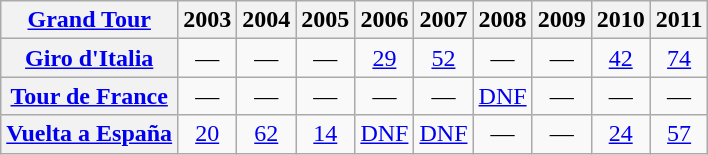<table class="wikitable plainrowheaders">
<tr>
<th scope="col"><a href='#'>Grand Tour</a></th>
<th scope="col">2003</th>
<th scope="col">2004</th>
<th scope="col">2005</th>
<th scope="col">2006</th>
<th scope="col">2007</th>
<th scope="col">2008</th>
<th scope="col">2009</th>
<th scope="col">2010</th>
<th scope="col">2011</th>
</tr>
<tr style="text-align:center;">
<th scope="row"> <a href='#'>Giro d'Italia</a></th>
<td>—</td>
<td>—</td>
<td>—</td>
<td style="text-align:center;"><a href='#'>29</a></td>
<td style="text-align:center;"><a href='#'>52</a></td>
<td>—</td>
<td>—</td>
<td style="text-align:center;"><a href='#'>42</a></td>
<td style="text-align:center;"><a href='#'>74</a></td>
</tr>
<tr style="text-align:center;">
<th scope="row"> <a href='#'>Tour de France</a></th>
<td>—</td>
<td>—</td>
<td>—</td>
<td>—</td>
<td>—</td>
<td style="text-align:center;"><a href='#'>DNF</a></td>
<td>—</td>
<td>—</td>
<td>—</td>
</tr>
<tr style="text-align:center;">
<th scope="row"> <a href='#'>Vuelta a España</a></th>
<td style="text-align:center;"><a href='#'>20</a></td>
<td style="text-align:center;"><a href='#'>62</a></td>
<td style="text-align:center;"><a href='#'>14</a></td>
<td style="text-align:center;"><a href='#'>DNF</a></td>
<td style="text-align:center;"><a href='#'>DNF</a></td>
<td>—</td>
<td>—</td>
<td style="text-align:center;"><a href='#'>24</a></td>
<td style="text-align:center;"><a href='#'>57</a></td>
</tr>
</table>
